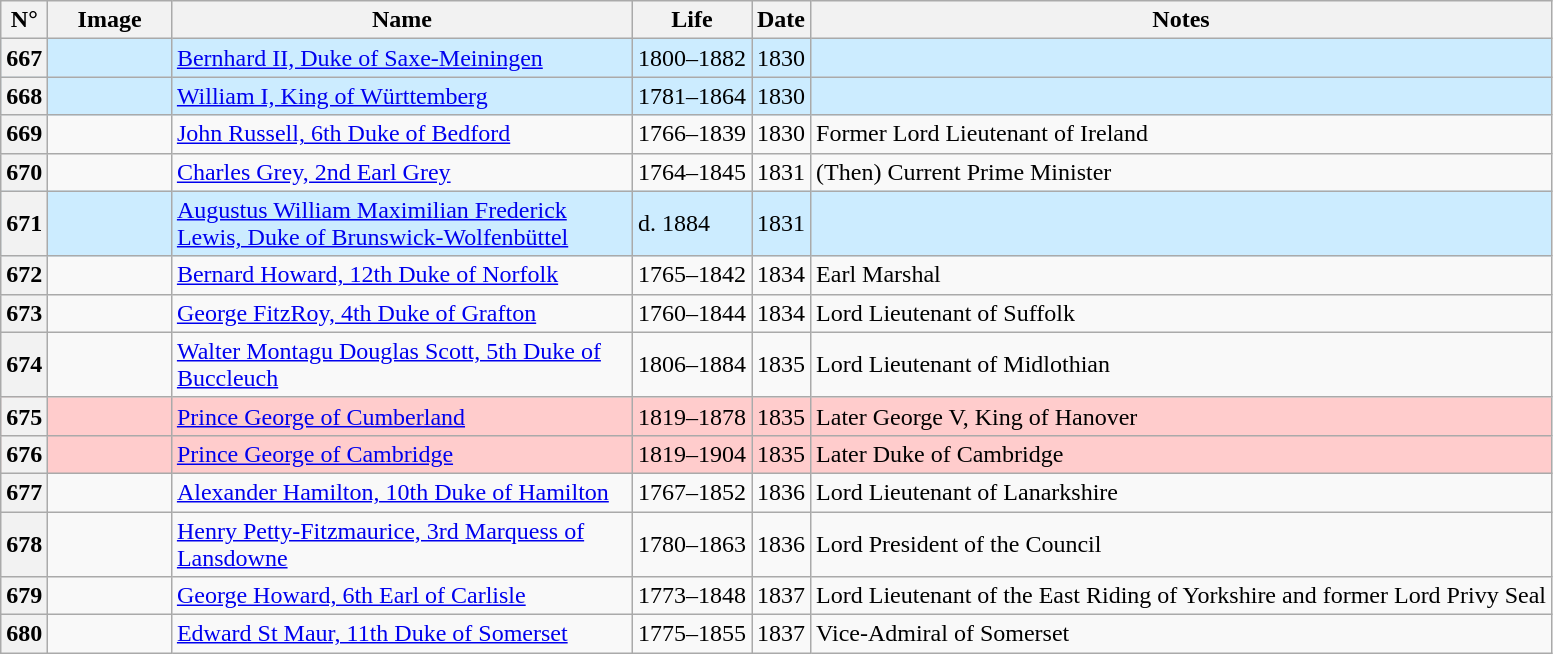<table class="wikitable">
<tr>
<th>N°</th>
<th style="width: 75px;">Image</th>
<th style="width: 300px;">Name</th>
<th>Life</th>
<th>Date</th>
<th>Notes</th>
</tr>
<tr bgcolor="#CCECFF" id="William IV">
<th>667</th>
<td></td>
<td><a href='#'>Bernhard II, Duke of Saxe-Meiningen</a></td>
<td>1800–1882</td>
<td>1830</td>
<td></td>
</tr>
<tr bgcolor="#CCECFF">
<th>668</th>
<td></td>
<td><a href='#'>William I, King of Württemberg</a></td>
<td>1781–1864</td>
<td>1830</td>
<td></td>
</tr>
<tr>
<th>669</th>
<td></td>
<td><a href='#'>John Russell, 6th Duke of Bedford</a></td>
<td>1766–1839</td>
<td>1830</td>
<td>Former Lord Lieutenant of Ireland</td>
</tr>
<tr>
<th>670</th>
<td></td>
<td><a href='#'>Charles Grey, 2nd Earl Grey</a></td>
<td>1764–1845</td>
<td>1831</td>
<td>(Then) Current Prime Minister</td>
</tr>
<tr bgcolor="#CCECFF">
<th>671</th>
<td></td>
<td><a href='#'>Augustus William Maximilian Frederick Lewis, Duke of Brunswick-Wolfenbüttel</a></td>
<td>d. 1884</td>
<td>1831</td>
<td></td>
</tr>
<tr>
<th>672</th>
<td></td>
<td><a href='#'>Bernard Howard, 12th Duke of Norfolk</a></td>
<td>1765–1842</td>
<td>1834</td>
<td>Earl Marshal</td>
</tr>
<tr>
<th>673</th>
<td></td>
<td><a href='#'>George FitzRoy, 4th Duke of Grafton</a></td>
<td>1760–1844</td>
<td>1834</td>
<td>Lord Lieutenant of Suffolk</td>
</tr>
<tr>
<th>674</th>
<td></td>
<td><a href='#'>Walter Montagu Douglas Scott, 5th Duke of Buccleuch</a></td>
<td>1806–1884</td>
<td>1835</td>
<td>Lord Lieutenant of Midlothian</td>
</tr>
<tr bgcolor="#FFCCCC">
<th>675</th>
<td></td>
<td><a href='#'>Prince George of Cumberland</a></td>
<td>1819–1878</td>
<td>1835</td>
<td>Later George V, King of Hanover</td>
</tr>
<tr bgcolor="#FFCCCC">
<th>676</th>
<td></td>
<td><a href='#'>Prince George of Cambridge</a></td>
<td>1819–1904</td>
<td>1835</td>
<td>Later Duke of Cambridge</td>
</tr>
<tr>
<th>677</th>
<td></td>
<td><a href='#'>Alexander Hamilton, 10th Duke of Hamilton</a></td>
<td>1767–1852</td>
<td>1836</td>
<td>Lord Lieutenant of Lanarkshire</td>
</tr>
<tr>
<th>678</th>
<td></td>
<td><a href='#'>Henry Petty-Fitzmaurice, 3rd Marquess of Lansdowne</a></td>
<td>1780–1863</td>
<td>1836</td>
<td>Lord President of the Council</td>
</tr>
<tr>
<th>679</th>
<td></td>
<td><a href='#'>George Howard, 6th Earl of Carlisle</a></td>
<td>1773–1848</td>
<td>1837</td>
<td>Lord Lieutenant of the East Riding of Yorkshire and former Lord Privy Seal</td>
</tr>
<tr>
<th>680</th>
<td></td>
<td><a href='#'>Edward St Maur, 11th Duke of Somerset</a></td>
<td>1775–1855</td>
<td>1837</td>
<td>Vice-Admiral of Somerset</td>
</tr>
</table>
